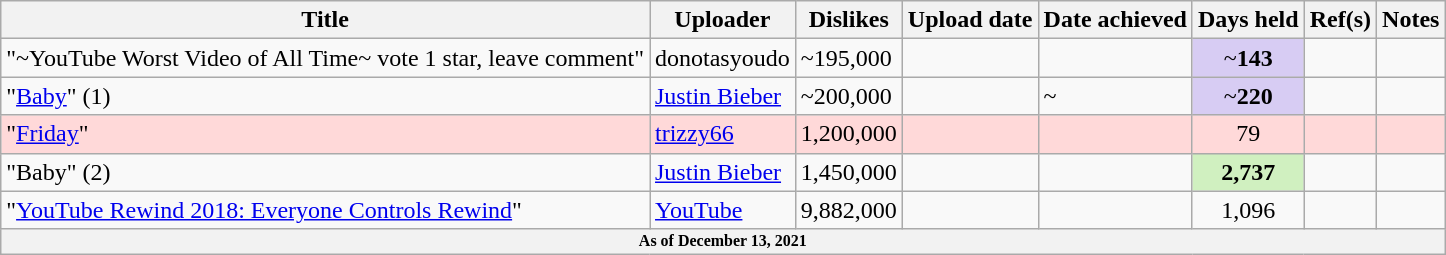<table class=wikitable>
<tr>
<th>Title</th>
<th>Uploader</th>
<th>Dislikes</th>
<th>Upload date</th>
<th>Date achieved</th>
<th>Days held</th>
<th>Ref(s)</th>
<th>Notes</th>
</tr>
<tr>
<td>"~YouTube Worst Video of All Time~ vote 1 star, leave comment"</td>
<td>donotasyoudo</td>
<td>~195,000</td>
<td></td>
<td></td>
<td style="background:#d7ccf3; text-align:center;">~<strong>143</strong></td>
<td></td>
<td></td>
</tr>
<tr>
<td>"<a href='#'>Baby</a>" (1)</td>
<td><a href='#'>Justin Bieber</a></td>
<td>~200,000</td>
<td></td>
<td>~</td>
<td style="background:#d7ccf3; text-align:center;">~<strong>220</strong></td>
<td></td>
<td></td>
</tr>
<tr bgcolor="#ffd9d9">
<td>"<a href='#'>Friday</a>"</td>
<td><a href='#'>trizzy66</a></td>
<td>1,200,000</td>
<td></td>
<td></td>
<td style="text-align:center;">79</td>
<td></td>
<td></td>
</tr>
<tr>
<td>"Baby" (2)</td>
<td><a href='#'>Justin Bieber</a></td>
<td>1,450,000</td>
<td></td>
<td></td>
<td style="background:#d0f0c0; text-align:center;"><strong>2,737</strong></td>
<td></td>
<td></td>
</tr>
<tr>
<td>"<a href='#'>YouTube Rewind 2018: Everyone Controls Rewind</a>"</td>
<td><a href='#'>YouTube</a></td>
<td>9,882,000</td>
<td></td>
<td></td>
<td style="text-align:center;">1,096</td>
<td></td>
<td></td>
</tr>
<tr>
<th colspan="8" style="text-align:center; font-size:8pt;">As of December 13, 2021</th>
</tr>
</table>
